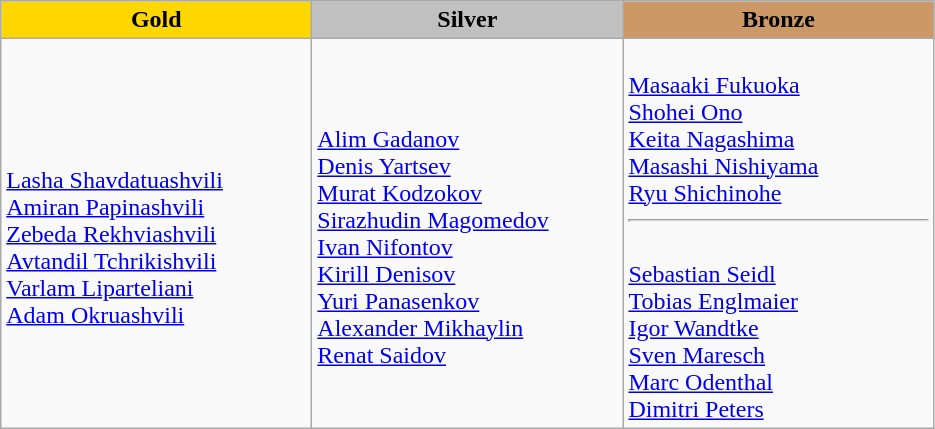<table class="wikitable" style="text-align:left">
<tr align="center">
<td width=200 bgcolor=gold><strong>Gold</strong></td>
<td width=200 bgcolor=silver><strong>Silver</strong></td>
<td width=200 bgcolor=CC9966><strong>Bronze</strong></td>
</tr>
<tr>
<td><br><a href='#'>Lasha Shavdatuashvili</a><br><a href='#'>Amiran Papinashvili</a><br><a href='#'>Zebeda Rekhviashvili</a><br><a href='#'>Avtandil Tchrikishvili</a><br><a href='#'>Varlam Liparteliani</a><br><a href='#'>Adam Okruashvili</a></td>
<td><br><a href='#'>Alim Gadanov</a><br><a href='#'>Denis Yartsev</a><br><a href='#'>Murat Kodzokov</a><br><a href='#'>Sirazhudin Magomedov</a><br><a href='#'>Ivan Nifontov</a><br><a href='#'>Kirill Denisov</a><br><a href='#'>Yuri Panasenkov</a><br><a href='#'>Alexander Mikhaylin</a><br><a href='#'>Renat Saidov</a></td>
<td><br><a href='#'>Masaaki Fukuoka</a><br><a href='#'>Shohei Ono</a><br><a href='#'>Keita Nagashima</a><br><a href='#'>Masashi Nishiyama</a><br><a href='#'>Ryu Shichinohe</a><hr><br><a href='#'>Sebastian Seidl</a><br><a href='#'>Tobias Englmaier</a><br><a href='#'>Igor Wandtke</a><br><a href='#'>Sven Maresch</a><br><a href='#'>Marc Odenthal</a><br><a href='#'>Dimitri Peters</a></td>
</tr>
</table>
